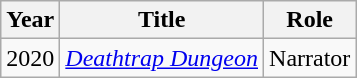<table class="wikitable sortable">
<tr>
<th>Year</th>
<th>Title</th>
<th>Role</th>
</tr>
<tr>
<td>2020</td>
<td><em><a href='#'>Deathtrap Dungeon</a></em></td>
<td>Narrator</td>
</tr>
</table>
